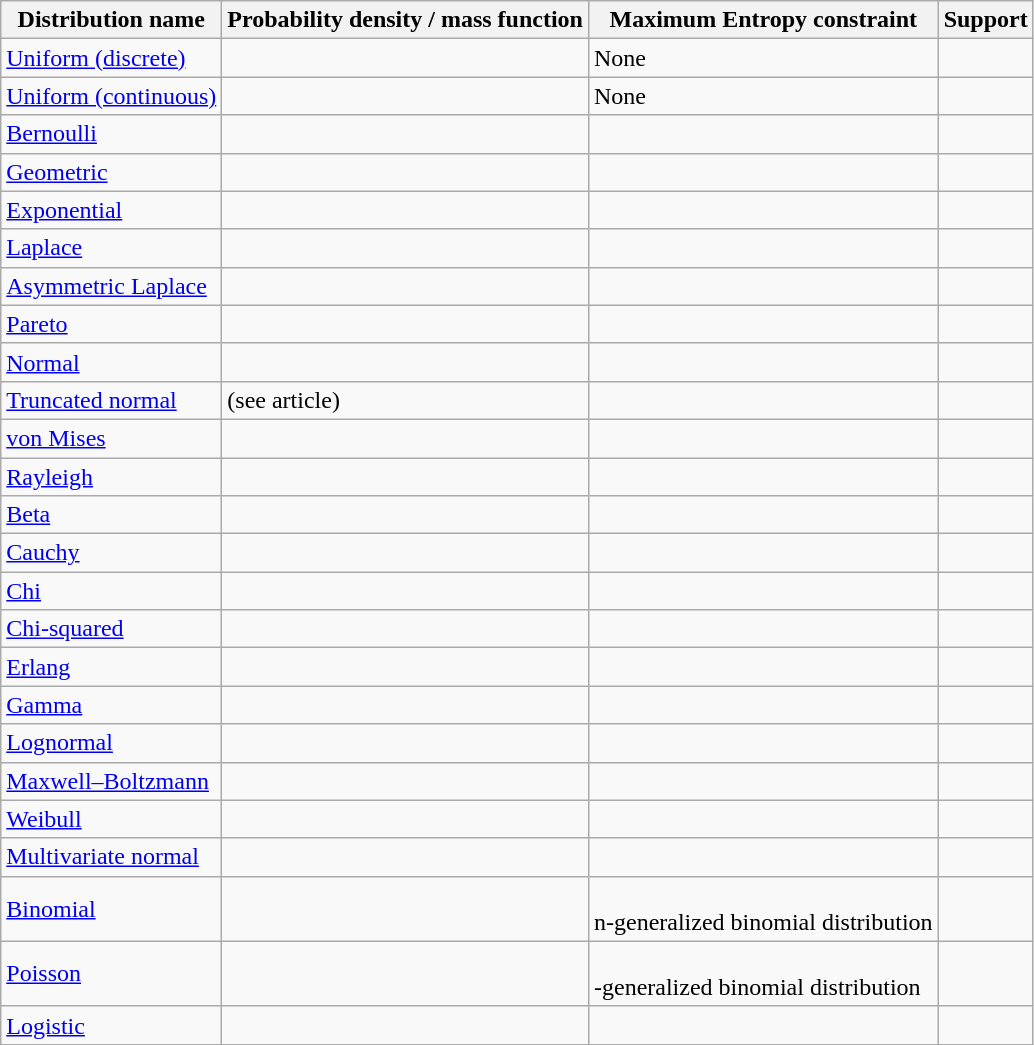<table class="wikitable">
<tr>
<th>Distribution name</th>
<th>Probability density / mass function</th>
<th>Maximum Entropy constraint</th>
<th>Support</th>
</tr>
<tr>
<td><a href='#'>Uniform (discrete)</a></td>
<td></td>
<td>None</td>
<td></td>
</tr>
<tr>
<td><a href='#'>Uniform (continuous)</a></td>
<td></td>
<td>None</td>
<td></td>
</tr>
<tr>
<td><a href='#'>Bernoulli</a></td>
<td></td>
<td></td>
<td></td>
</tr>
<tr>
<td><a href='#'>Geometric</a></td>
<td></td>
<td></td>
<td></td>
</tr>
<tr>
<td><a href='#'>Exponential</a></td>
<td></td>
<td></td>
<td></td>
</tr>
<tr>
<td><a href='#'>Laplace</a></td>
<td></td>
<td></td>
<td></td>
</tr>
<tr>
<td><a href='#'>Asymmetric Laplace</a></td>
<td><br></td>
<td></td>
<td></td>
</tr>
<tr>
<td><a href='#'>Pareto</a></td>
<td></td>
<td></td>
<td></td>
</tr>
<tr>
<td><a href='#'>Normal</a></td>
<td></td>
<td><br></td>
<td></td>
</tr>
<tr>
<td><a href='#'>Truncated normal</a></td>
<td>(see article)</td>
<td><br></td>
<td></td>
</tr>
<tr>
<td><a href='#'>von Mises</a></td>
<td></td>
<td><br></td>
<td></td>
</tr>
<tr>
<td><a href='#'>Rayleigh</a></td>
<td></td>
<td><br></td>
<td></td>
</tr>
<tr>
<td><a href='#'>Beta</a></td>
<td></td>
<td><br></td>
<td></td>
</tr>
<tr>
<td><a href='#'>Cauchy</a></td>
<td></td>
<td></td>
<td></td>
</tr>
<tr>
<td><a href='#'>Chi</a></td>
<td></td>
<td><br></td>
<td></td>
</tr>
<tr>
<td><a href='#'>Chi-squared</a></td>
<td></td>
<td><br></td>
<td></td>
</tr>
<tr>
<td><a href='#'>Erlang</a></td>
<td></td>
<td><br></td>
<td></td>
</tr>
<tr>
<td><a href='#'>Gamma</a></td>
<td></td>
<td><br></td>
<td></td>
</tr>
<tr>
<td><a href='#'>Lognormal</a></td>
<td></td>
<td><br></td>
<td></td>
</tr>
<tr>
<td><a href='#'>Maxwell–Boltzmann</a></td>
<td></td>
<td><br></td>
<td></td>
</tr>
<tr>
<td><a href='#'>Weibull</a></td>
<td></td>
<td><br></td>
<td></td>
</tr>
<tr>
<td><a href='#'>Multivariate normal</a></td>
<td></td>
<td><br></td>
<td></td>
</tr>
<tr>
<td><a href='#'>Binomial</a></td>
<td></td>
<td><br> n-generalized binomial distribution</td>
<td></td>
</tr>
<tr>
<td><a href='#'>Poisson</a></td>
<td></td>
<td><br>-generalized binomial distribution</td>
<td></td>
</tr>
<tr>
<td><a href='#'>Logistic</a></td>
<td></td>
<td><br></td>
<td></td>
</tr>
</table>
